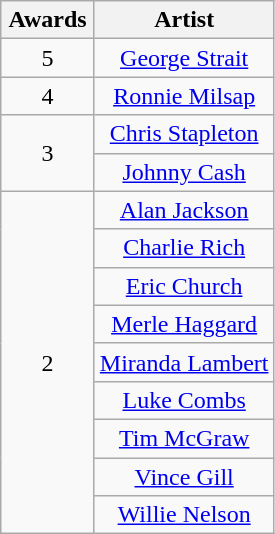<table class="wikitable" rowspan="2" style="text-align:center;">
<tr>
<th scope="col" style="width:55px;">Awards</th>
<th scope="col" style="text-align:center;">Artist</th>
</tr>
<tr>
<td>5</td>
<td><a href='#'>George Strait</a></td>
</tr>
<tr>
<td>4</td>
<td><a href='#'>Ronnie Milsap</a></td>
</tr>
<tr>
<td rowspan=2>3</td>
<td><a href='#'>Chris Stapleton</a></td>
</tr>
<tr>
<td><a href='#'>Johnny Cash</a></td>
</tr>
<tr>
<td rowspan=9>2</td>
<td><a href='#'>Alan Jackson</a></td>
</tr>
<tr>
<td><a href='#'>Charlie Rich</a></td>
</tr>
<tr>
<td><a href='#'>Eric Church</a></td>
</tr>
<tr>
<td><a href='#'>Merle Haggard</a></td>
</tr>
<tr>
<td><a href='#'>Miranda Lambert</a></td>
</tr>
<tr>
<td><a href='#'>Luke Combs</a></td>
</tr>
<tr>
<td><a href='#'>Tim McGraw</a></td>
</tr>
<tr>
<td><a href='#'>Vince Gill</a></td>
</tr>
<tr>
<td><a href='#'>Willie Nelson</a></td>
</tr>
</table>
